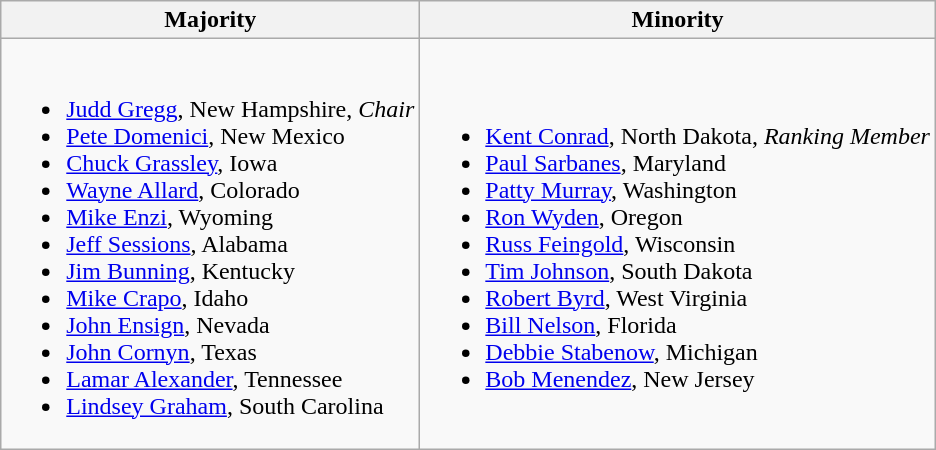<table class="wikitable">
<tr>
<th>Majority</th>
<th>Minority</th>
</tr>
<tr>
<td><br><ul><li><a href='#'>Judd Gregg</a>, New Hampshire, <em>Chair</em></li><li><a href='#'>Pete Domenici</a>, New Mexico</li><li><a href='#'>Chuck Grassley</a>, Iowa</li><li><a href='#'>Wayne Allard</a>, Colorado</li><li><a href='#'>Mike Enzi</a>, Wyoming</li><li><a href='#'>Jeff Sessions</a>, Alabama</li><li><a href='#'>Jim Bunning</a>, Kentucky</li><li><a href='#'>Mike Crapo</a>, Idaho</li><li><a href='#'>John Ensign</a>, Nevada</li><li><a href='#'>John Cornyn</a>, Texas</li><li><a href='#'>Lamar Alexander</a>, Tennessee</li><li><a href='#'>Lindsey Graham</a>, South Carolina</li></ul></td>
<td><br><ul><li><a href='#'>Kent Conrad</a>, North Dakota, <em>Ranking Member</em></li><li><a href='#'>Paul Sarbanes</a>, Maryland</li><li><a href='#'>Patty Murray</a>, Washington</li><li><a href='#'>Ron Wyden</a>, Oregon</li><li><a href='#'>Russ Feingold</a>, Wisconsin</li><li><a href='#'>Tim Johnson</a>, South Dakota</li><li><a href='#'>Robert Byrd</a>, West Virginia</li><li><a href='#'>Bill Nelson</a>, Florida</li><li><a href='#'>Debbie Stabenow</a>, Michigan</li><li><a href='#'>Bob Menendez</a>, New Jersey</li></ul></td>
</tr>
</table>
